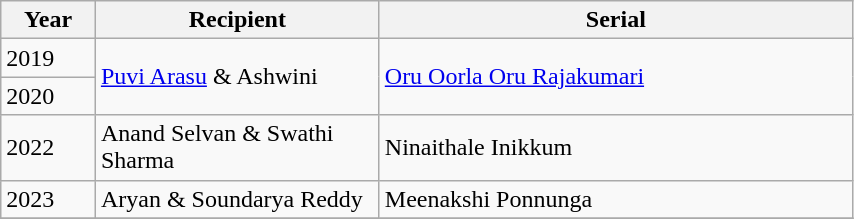<table class="wikitable" width="45%">
<tr>
<th style="width:10%;">Year</th>
<th style="width:30%;">Recipient</th>
<th style="width:50%;">Serial</th>
</tr>
<tr>
<td>2019</td>
<td rowspan="2"><a href='#'>Puvi Arasu</a> & Ashwini</td>
<td rowspan="2"><a href='#'>Oru Oorla Oru Rajakumari</a></td>
</tr>
<tr>
<td>2020</td>
</tr>
<tr>
<td>2022</td>
<td>Anand Selvan & Swathi Sharma</td>
<td>Ninaithale Inikkum</td>
</tr>
<tr>
<td>2023</td>
<td>Aryan & Soundarya Reddy</td>
<td>Meenakshi Ponnunga</td>
</tr>
<tr>
</tr>
</table>
